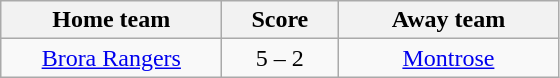<table class="wikitable" style="text-align: center">
<tr>
<th width=140>Home team</th>
<th width=70>Score</th>
<th width=140>Away team</th>
</tr>
<tr>
<td><a href='#'>Brora Rangers</a></td>
<td>5 – 2</td>
<td><a href='#'>Montrose</a></td>
</tr>
</table>
